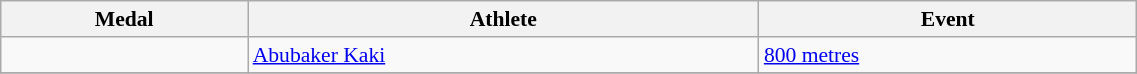<table class="wikitable" style="font-size:90%" width=60%>
<tr>
<th>Medal</th>
<th>Athlete</th>
<th>Event</th>
</tr>
<tr>
<td></td>
<td><a href='#'>Abubaker Kaki</a></td>
<td><a href='#'>800 metres</a></td>
</tr>
<tr>
</tr>
</table>
